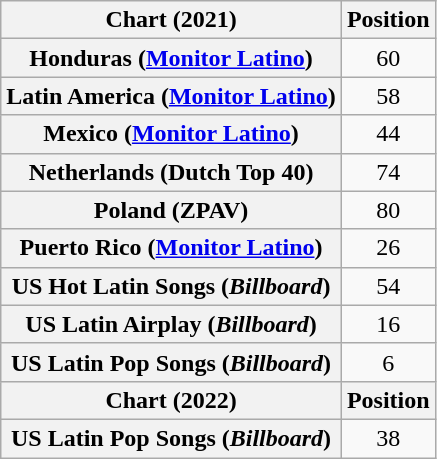<table class="wikitable sortable plainrowheaders" style="text-align:center">
<tr>
<th scope="col">Chart (2021)</th>
<th scope="col">Position</th>
</tr>
<tr>
<th scope="row">Honduras (<a href='#'>Monitor Latino</a>)</th>
<td>60</td>
</tr>
<tr>
<th scope="row">Latin America (<a href='#'>Monitor Latino</a>)</th>
<td>58</td>
</tr>
<tr>
<th scope="row">Mexico (<a href='#'>Monitor Latino</a>)</th>
<td>44</td>
</tr>
<tr>
<th scope="row">Netherlands (Dutch Top 40)</th>
<td>74</td>
</tr>
<tr>
<th scope="row">Poland (ZPAV)</th>
<td>80</td>
</tr>
<tr>
<th scope="row">Puerto Rico (<a href='#'>Monitor Latino</a>)</th>
<td>26</td>
</tr>
<tr>
<th scope="row">US Hot Latin Songs (<em>Billboard</em>)</th>
<td>54</td>
</tr>
<tr>
<th scope="row">US Latin Airplay (<em>Billboard</em>)</th>
<td>16</td>
</tr>
<tr>
<th scope="row">US Latin Pop Songs (<em>Billboard</em>)</th>
<td>6</td>
</tr>
<tr>
<th scope="col">Chart (2022)</th>
<th scope="col">Position</th>
</tr>
<tr>
<th scope="row">US Latin Pop Songs (<em>Billboard</em>)</th>
<td>38</td>
</tr>
</table>
